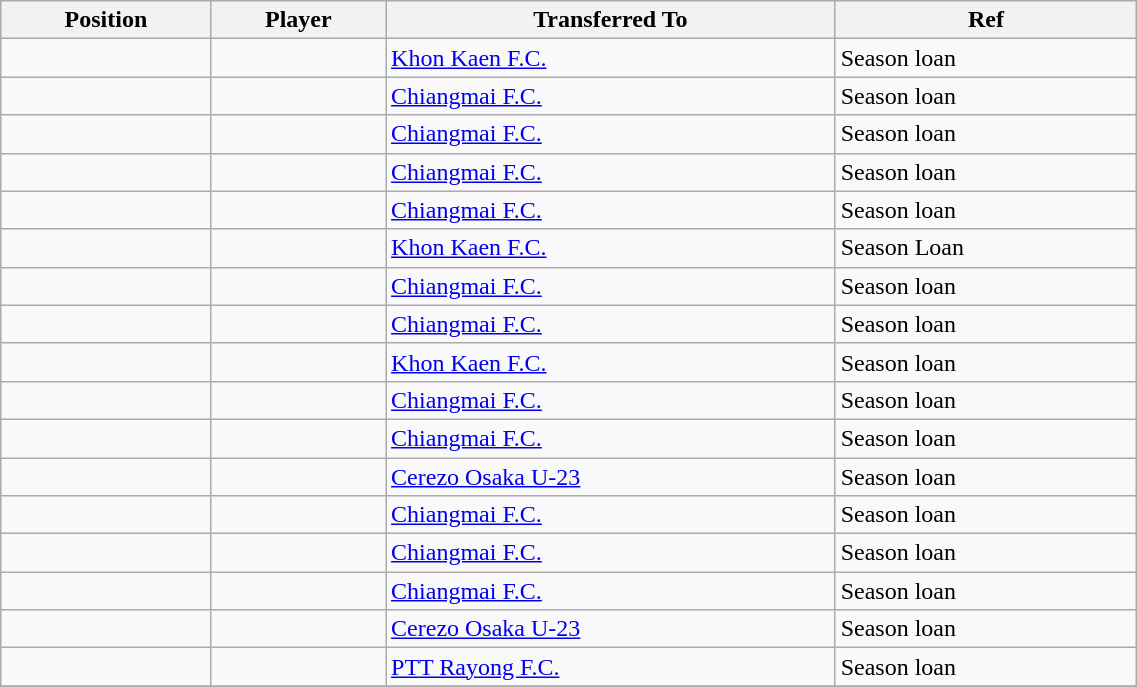<table class="wikitable sortable" style="width:60%; text-align:center; font-size:100%; text-align:left;">
<tr>
<th><strong>Position</strong></th>
<th><strong>Player</strong></th>
<th><strong>Transferred To</strong></th>
<th><strong>Ref</strong></th>
</tr>
<tr>
<td></td>
<td></td>
<td> <a href='#'>Khon Kaen F.C.</a></td>
<td>Season loan</td>
</tr>
<tr>
<td></td>
<td></td>
<td> <a href='#'>Chiangmai F.C.</a></td>
<td>Season loan </td>
</tr>
<tr>
<td></td>
<td></td>
<td> <a href='#'>Chiangmai F.C.</a></td>
<td>Season loan </td>
</tr>
<tr>
<td></td>
<td></td>
<td> <a href='#'>Chiangmai F.C.</a></td>
<td>Season loan </td>
</tr>
<tr>
<td></td>
<td></td>
<td> <a href='#'>Chiangmai F.C.</a></td>
<td>Season loan </td>
</tr>
<tr>
<td></td>
<td></td>
<td> <a href='#'>Khon Kaen F.C.</a></td>
<td>Season Loan </td>
</tr>
<tr>
<td></td>
<td></td>
<td> <a href='#'>Chiangmai F.C.</a></td>
<td>Season loan </td>
</tr>
<tr>
<td></td>
<td></td>
<td> <a href='#'>Chiangmai F.C.</a></td>
<td>Season loan </td>
</tr>
<tr>
<td></td>
<td></td>
<td> <a href='#'>Khon Kaen F.C.</a></td>
<td>Season loan</td>
</tr>
<tr>
<td></td>
<td></td>
<td> <a href='#'>Chiangmai F.C.</a></td>
<td>Season loan </td>
</tr>
<tr>
<td></td>
<td></td>
<td> <a href='#'>Chiangmai F.C.</a></td>
<td>Season loan </td>
</tr>
<tr>
<td></td>
<td></td>
<td> <a href='#'>Cerezo Osaka U-23</a></td>
<td>Season loan</td>
</tr>
<tr>
<td></td>
<td></td>
<td> <a href='#'>Chiangmai F.C.</a></td>
<td>Season loan </td>
</tr>
<tr>
<td></td>
<td></td>
<td> <a href='#'>Chiangmai F.C.</a></td>
<td>Season loan </td>
</tr>
<tr>
<td></td>
<td></td>
<td> <a href='#'>Chiangmai F.C.</a></td>
<td>Season loan </td>
</tr>
<tr>
<td></td>
<td></td>
<td> <a href='#'>Cerezo Osaka U-23</a></td>
<td>Season loan </td>
</tr>
<tr>
<td></td>
<td></td>
<td> <a href='#'>PTT Rayong F.C.</a></td>
<td>Season loan</td>
</tr>
<tr>
</tr>
</table>
